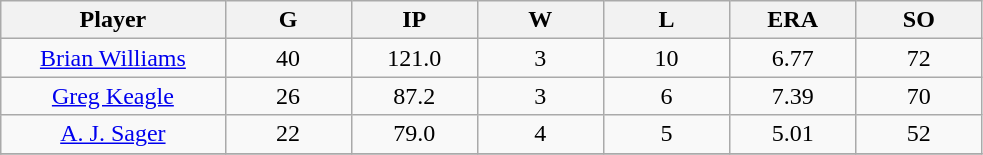<table class="wikitable sortable">
<tr>
<th bgcolor="#DDDDFF" width="16%">Player</th>
<th bgcolor="#DDDDFF" width="9%">G</th>
<th bgcolor="#DDDDFF" width="9%">IP</th>
<th bgcolor="#DDDDFF" width="9%">W</th>
<th bgcolor="#DDDDFF" width="9%">L</th>
<th bgcolor="#DDDDFF" width="9%">ERA</th>
<th bgcolor="#DDDDFF" width="9%">SO</th>
</tr>
<tr align="center">
<td><a href='#'>Brian Williams</a></td>
<td>40</td>
<td>121.0</td>
<td>3</td>
<td>10</td>
<td>6.77</td>
<td>72</td>
</tr>
<tr align="center">
<td><a href='#'>Greg Keagle</a></td>
<td>26</td>
<td>87.2</td>
<td>3</td>
<td>6</td>
<td>7.39</td>
<td>70</td>
</tr>
<tr align="center">
<td><a href='#'>A. J. Sager</a></td>
<td>22</td>
<td>79.0</td>
<td>4</td>
<td>5</td>
<td>5.01</td>
<td>52</td>
</tr>
<tr align="center">
</tr>
</table>
